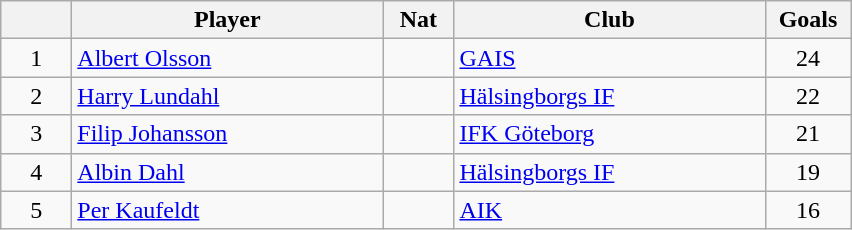<table class="wikitable" style="text-align: center;">
<tr>
<th style="width: 40px;"></th>
<th style="width: 200px;">Player</th>
<th style="width: 40px;">Nat</th>
<th style="width: 200px;">Club</th>
<th style="width: 50px;">Goals</th>
</tr>
<tr>
<td>1</td>
<td style="text-align: left;"><a href='#'>Albert Olsson</a></td>
<td></td>
<td style="text-align: left;"><a href='#'>GAIS</a></td>
<td>24</td>
</tr>
<tr>
<td>2</td>
<td style="text-align: left;"><a href='#'>Harry Lundahl</a></td>
<td></td>
<td style="text-align: left;"><a href='#'>Hälsingborgs IF</a></td>
<td>22</td>
</tr>
<tr>
<td>3</td>
<td style="text-align: left;"><a href='#'>Filip Johansson</a></td>
<td></td>
<td style="text-align: left;"><a href='#'>IFK Göteborg</a></td>
<td>21</td>
</tr>
<tr>
<td>4</td>
<td style="text-align: left;"><a href='#'>Albin Dahl</a></td>
<td></td>
<td style="text-align: left;"><a href='#'>Hälsingborgs IF</a></td>
<td>19</td>
</tr>
<tr>
<td>5</td>
<td style="text-align: left;"><a href='#'>Per Kaufeldt</a></td>
<td></td>
<td style="text-align: left;"><a href='#'>AIK</a></td>
<td>16</td>
</tr>
</table>
